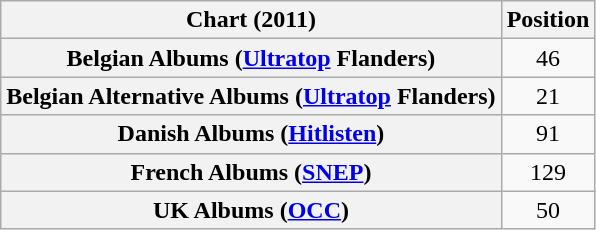<table class="wikitable sortable plainrowheaders" style="text-align:center">
<tr>
<th scope="col">Chart (2011)</th>
<th scope="col">Position</th>
</tr>
<tr>
<th scope="row">Belgian Albums (<a href='#'>Ultratop</a> Flanders)</th>
<td>46</td>
</tr>
<tr>
<th scope="row">Belgian Alternative Albums (<a href='#'>Ultratop</a> Flanders)</th>
<td>21</td>
</tr>
<tr>
<th scope="row">Danish Albums (<a href='#'>Hitlisten</a>)</th>
<td>91</td>
</tr>
<tr>
<th scope="row">French Albums (<a href='#'>SNEP</a>)</th>
<td>129</td>
</tr>
<tr>
<th scope="row">UK Albums (<a href='#'>OCC</a>)</th>
<td>50</td>
</tr>
</table>
